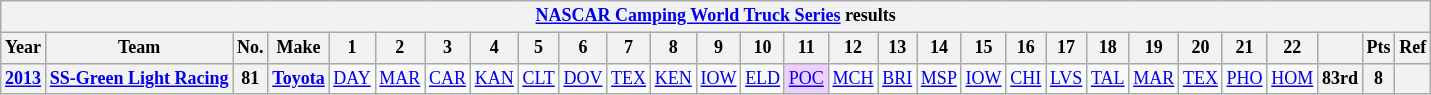<table class="wikitable" style="text-align:center; font-size:75%">
<tr>
<th colspan=45><a href='#'>NASCAR Camping World Truck Series</a> results</th>
</tr>
<tr>
<th>Year</th>
<th>Team</th>
<th>No.</th>
<th>Make</th>
<th>1</th>
<th>2</th>
<th>3</th>
<th>4</th>
<th>5</th>
<th>6</th>
<th>7</th>
<th>8</th>
<th>9</th>
<th>10</th>
<th>11</th>
<th>12</th>
<th>13</th>
<th>14</th>
<th>15</th>
<th>16</th>
<th>17</th>
<th>18</th>
<th>19</th>
<th>20</th>
<th>21</th>
<th>22</th>
<th></th>
<th>Pts</th>
<th>Ref</th>
</tr>
<tr>
<th><a href='#'>2013</a></th>
<th><a href='#'>SS-Green Light Racing</a></th>
<th>81</th>
<th><a href='#'>Toyota</a></th>
<td><a href='#'>DAY</a></td>
<td><a href='#'>MAR</a></td>
<td><a href='#'>CAR</a></td>
<td><a href='#'>KAN</a></td>
<td><a href='#'>CLT</a></td>
<td><a href='#'>DOV</a></td>
<td><a href='#'>TEX</a></td>
<td><a href='#'>KEN</a></td>
<td><a href='#'>IOW</a></td>
<td><a href='#'>ELD</a></td>
<td style="background:#EFCFFF;"><a href='#'>POC</a><br></td>
<td><a href='#'>MCH</a></td>
<td><a href='#'>BRI</a></td>
<td><a href='#'>MSP</a></td>
<td><a href='#'>IOW</a></td>
<td><a href='#'>CHI</a></td>
<td><a href='#'>LVS</a></td>
<td><a href='#'>TAL</a></td>
<td><a href='#'>MAR</a></td>
<td><a href='#'>TEX</a></td>
<td><a href='#'>PHO</a></td>
<td><a href='#'>HOM</a></td>
<th>83rd</th>
<th>8</th>
<th></th>
</tr>
</table>
